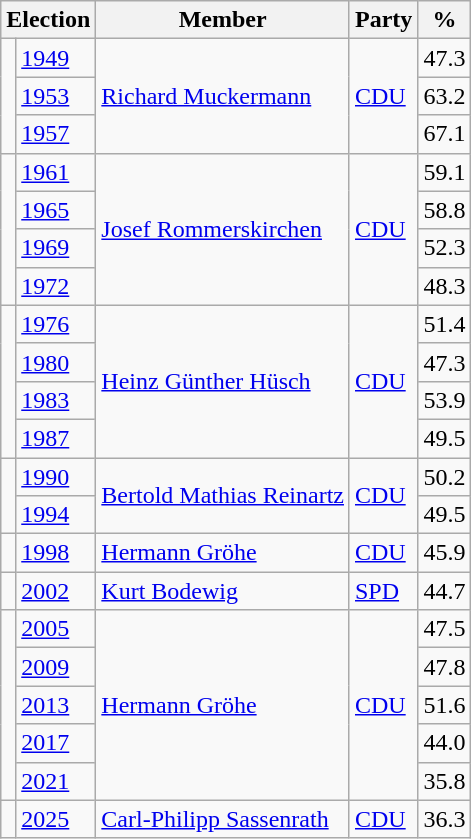<table class=wikitable>
<tr>
<th colspan=2>Election</th>
<th>Member</th>
<th>Party</th>
<th>%</th>
</tr>
<tr>
<td rowspan=3 bgcolor=></td>
<td><a href='#'>1949</a></td>
<td rowspan=3><a href='#'>Richard Muckermann</a></td>
<td rowspan=3><a href='#'>CDU</a></td>
<td align=right>47.3</td>
</tr>
<tr>
<td><a href='#'>1953</a></td>
<td align=right>63.2</td>
</tr>
<tr>
<td><a href='#'>1957</a></td>
<td align=right>67.1</td>
</tr>
<tr>
<td rowspan=4 bgcolor=></td>
<td><a href='#'>1961</a></td>
<td rowspan=4><a href='#'>Josef Rommerskirchen</a></td>
<td rowspan=4><a href='#'>CDU</a></td>
<td align=right>59.1</td>
</tr>
<tr>
<td><a href='#'>1965</a></td>
<td align=right>58.8</td>
</tr>
<tr>
<td><a href='#'>1969</a></td>
<td align=right>52.3</td>
</tr>
<tr>
<td><a href='#'>1972</a></td>
<td align=right>48.3</td>
</tr>
<tr>
<td rowspan=4 bgcolor=></td>
<td><a href='#'>1976</a></td>
<td rowspan=4><a href='#'>Heinz Günther Hüsch</a></td>
<td rowspan=4><a href='#'>CDU</a></td>
<td align=right>51.4</td>
</tr>
<tr>
<td><a href='#'>1980</a></td>
<td align=right>47.3</td>
</tr>
<tr>
<td><a href='#'>1983</a></td>
<td align=right>53.9</td>
</tr>
<tr>
<td><a href='#'>1987</a></td>
<td align=right>49.5</td>
</tr>
<tr>
<td rowspan=2 bgcolor=></td>
<td><a href='#'>1990</a></td>
<td rowspan=2><a href='#'>Bertold Mathias Reinartz</a></td>
<td rowspan=2><a href='#'>CDU</a></td>
<td align=right>50.2</td>
</tr>
<tr>
<td><a href='#'>1994</a></td>
<td align=right>49.5</td>
</tr>
<tr>
<td bgcolor=></td>
<td><a href='#'>1998</a></td>
<td><a href='#'>Hermann Gröhe</a></td>
<td><a href='#'>CDU</a></td>
<td align=right>45.9</td>
</tr>
<tr>
<td bgcolor=></td>
<td><a href='#'>2002</a></td>
<td><a href='#'>Kurt Bodewig</a></td>
<td><a href='#'>SPD</a></td>
<td align=right>44.7</td>
</tr>
<tr>
<td rowspan=5 bgcolor=></td>
<td><a href='#'>2005</a></td>
<td rowspan=5><a href='#'>Hermann Gröhe</a></td>
<td rowspan=5><a href='#'>CDU</a></td>
<td align=right>47.5</td>
</tr>
<tr>
<td><a href='#'>2009</a></td>
<td align=right>47.8</td>
</tr>
<tr>
<td><a href='#'>2013</a></td>
<td align=right>51.6</td>
</tr>
<tr>
<td><a href='#'>2017</a></td>
<td align=right>44.0</td>
</tr>
<tr>
<td><a href='#'>2021</a></td>
<td align=right>35.8</td>
</tr>
<tr>
<td bgcolor=></td>
<td><a href='#'>2025</a></td>
<td><a href='#'>Carl-Philipp Sassenrath</a></td>
<td><a href='#'>CDU</a></td>
<td align=right>36.3</td>
</tr>
</table>
